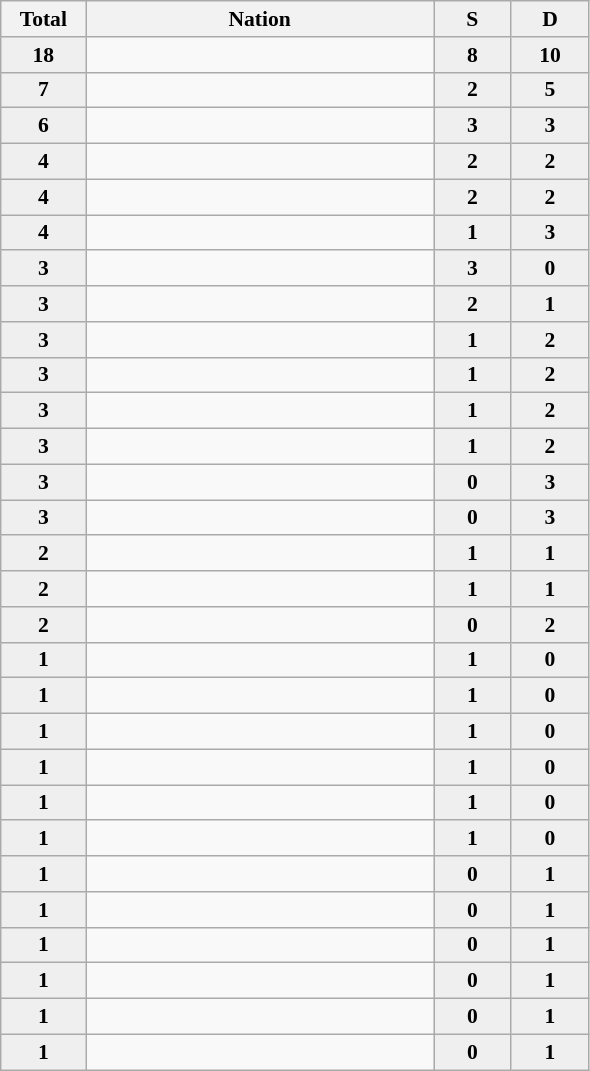<table class="wikitable" style="font-size:90%;">
<tr>
<th width=50>Total</th>
<th width=225>Nation</th>
<th width=45 style="background:#efefef"> S </th>
<th width=45 style="background:#efefef"> D </th>
</tr>
<tr align=center>
<td bgcolor=#efefef><strong>18</strong></td>
<td align=left></td>
<td bgcolor=#efefef><strong>8</strong></td>
<td bgcolor=#efefef><strong>10</strong></td>
</tr>
<tr align=center>
<td bgcolor=#efefef><strong>7</strong></td>
<td align=left></td>
<td bgcolor=#efefef><strong>2</strong></td>
<td bgcolor=#efefef><strong>5</strong></td>
</tr>
<tr align=center>
<td bgcolor=#efefef><strong>6</strong></td>
<td align=left></td>
<td bgcolor=#efefef><strong>3</strong></td>
<td bgcolor=#efefef><strong>3</strong></td>
</tr>
<tr align=center>
<td bgcolor=#efefef><strong>4</strong></td>
<td align=left></td>
<td bgcolor=#efefef><strong>2</strong></td>
<td bgcolor=#efefef><strong>2</strong></td>
</tr>
<tr align=center>
<td bgcolor=#efefef><strong>4</strong></td>
<td align=left></td>
<td bgcolor=#efefef><strong>2</strong></td>
<td bgcolor=#efefef><strong>2</strong></td>
</tr>
<tr align=center>
<td bgcolor=#efefef><strong>4</strong></td>
<td align=left></td>
<td bgcolor=#efefef><strong>1</strong></td>
<td bgcolor=#efefef><strong>3</strong></td>
</tr>
<tr align=center>
<td bgcolor=#efefef><strong>3</strong></td>
<td align=left></td>
<td bgcolor=#efefef><strong>3</strong></td>
<td bgcolor=#efefef><strong>0</strong></td>
</tr>
<tr align=center>
<td bgcolor=#efefef><strong>3</strong></td>
<td align=left></td>
<td bgcolor=#efefef><strong>2</strong></td>
<td bgcolor=#efefef><strong>1</strong></td>
</tr>
<tr align=center>
<td bgcolor=#efefef><strong>3</strong></td>
<td align=left></td>
<td bgcolor=#efefef><strong>1</strong></td>
<td bgcolor=#efefef><strong>2</strong></td>
</tr>
<tr align=center>
<td bgcolor=#efefef><strong>3</strong></td>
<td align=left></td>
<td bgcolor=#efefef><strong>1</strong></td>
<td bgcolor=#efefef><strong>2</strong></td>
</tr>
<tr align=center>
<td bgcolor=#efefef><strong>3</strong></td>
<td align=left></td>
<td bgcolor=#efefef><strong>1</strong></td>
<td bgcolor=#efefef><strong>2</strong></td>
</tr>
<tr align=center>
<td bgcolor=#efefef><strong>3</strong></td>
<td align=left></td>
<td bgcolor=#efefef><strong>1</strong></td>
<td bgcolor=#efefef><strong>2</strong></td>
</tr>
<tr align=center>
<td bgcolor=#efefef><strong>3</strong></td>
<td align=left></td>
<td bgcolor=#efefef><strong>0</strong></td>
<td bgcolor=#efefef><strong>3</strong></td>
</tr>
<tr align=center>
<td bgcolor=#efefef><strong>3</strong></td>
<td align=left></td>
<td bgcolor=#efefef><strong>0</strong></td>
<td bgcolor=#efefef><strong>3</strong></td>
</tr>
<tr align=center>
<td bgcolor=#efefef><strong>2</strong></td>
<td align=left></td>
<td bgcolor=#efefef><strong>1</strong></td>
<td bgcolor=#efefef><strong>1</strong></td>
</tr>
<tr align=center>
<td bgcolor=#efefef><strong>2</strong></td>
<td align=left></td>
<td bgcolor=#efefef><strong>1</strong></td>
<td bgcolor=#efefef><strong>1</strong></td>
</tr>
<tr align=center>
<td bgcolor=#efefef><strong>2</strong></td>
<td align=left></td>
<td bgcolor=#efefef><strong>0</strong></td>
<td bgcolor=#efefef><strong>2</strong></td>
</tr>
<tr align=center>
<td bgcolor=#efefef><strong>1</strong></td>
<td align=left></td>
<td bgcolor=#efefef><strong>1</strong></td>
<td bgcolor=#efefef><strong>0</strong></td>
</tr>
<tr align=center>
<td bgcolor=#efefef><strong>1</strong></td>
<td align=left></td>
<td bgcolor=#efefef><strong>1</strong></td>
<td bgcolor=#efefef><strong>0</strong></td>
</tr>
<tr align=center>
<td bgcolor=#efefef><strong>1</strong></td>
<td align=left></td>
<td bgcolor=#efefef><strong>1</strong></td>
<td bgcolor=#efefef><strong>0</strong></td>
</tr>
<tr align=center>
<td bgcolor=#efefef><strong>1</strong></td>
<td align=left></td>
<td bgcolor=#efefef><strong>1</strong></td>
<td bgcolor=#efefef><strong>0</strong></td>
</tr>
<tr align=center>
<td bgcolor=#efefef><strong>1</strong></td>
<td align=left></td>
<td bgcolor=#efefef><strong>1</strong></td>
<td bgcolor=#efefef><strong>0</strong></td>
</tr>
<tr align=center>
<td bgcolor=#efefef><strong>1</strong></td>
<td align=left></td>
<td bgcolor=#efefef><strong>1</strong></td>
<td bgcolor=#efefef><strong>0</strong></td>
</tr>
<tr align=center>
<td bgcolor=#efefef><strong>1</strong></td>
<td align=left></td>
<td bgcolor=#efefef><strong>0</strong></td>
<td bgcolor=#efefef><strong>1</strong></td>
</tr>
<tr align=center>
<td bgcolor=#efefef><strong>1</strong></td>
<td align=left></td>
<td bgcolor=#efefef><strong>0</strong></td>
<td bgcolor=#efefef><strong>1</strong></td>
</tr>
<tr align=center>
<td bgcolor=#efefef><strong>1</strong></td>
<td align=left></td>
<td bgcolor=#efefef><strong>0</strong></td>
<td bgcolor=#efefef><strong>1</strong></td>
</tr>
<tr align=center>
<td bgcolor=#efefef><strong>1</strong></td>
<td align=left></td>
<td bgcolor=#efefef><strong>0</strong></td>
<td bgcolor=#efefef><strong>1</strong></td>
</tr>
<tr align=center>
<td bgcolor=#efefef><strong>1</strong></td>
<td align=left></td>
<td bgcolor=#efefef><strong>0</strong></td>
<td bgcolor=#efefef><strong>1</strong></td>
</tr>
<tr align=center>
<td bgcolor=#efefef><strong>1</strong></td>
<td align=left></td>
<td bgcolor=#efefef><strong>0</strong></td>
<td bgcolor=#efefef><strong>1</strong></td>
</tr>
</table>
